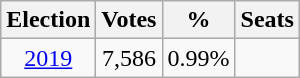<table class="wikitable" style="text-align:center">
<tr>
<th>Election</th>
<th>Votes</th>
<th>%</th>
<th>Seats</th>
</tr>
<tr>
<td><a href='#'>2019</a></td>
<td>7,586</td>
<td>0.99%</td>
<td></td>
</tr>
</table>
